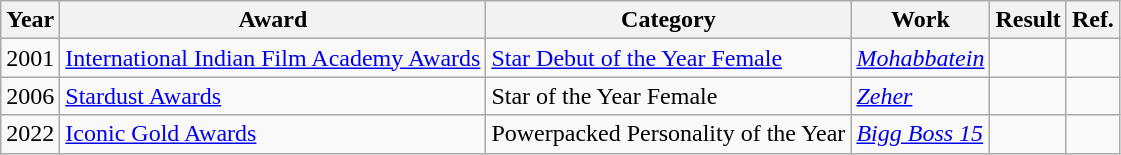<table class="wikitable">
<tr>
<th>Year</th>
<th>Award</th>
<th>Category</th>
<th>Work</th>
<th>Result</th>
<th>Ref.</th>
</tr>
<tr>
<td>2001</td>
<td><a href='#'>International Indian Film Academy Awards</a></td>
<td><a href='#'>Star Debut of the Year Female</a></td>
<td><em><a href='#'>Mohabbatein</a></em></td>
<td></td>
<td></td>
</tr>
<tr>
<td>2006</td>
<td><a href='#'>Stardust Awards</a></td>
<td>Star of the Year Female</td>
<td><em><a href='#'>Zeher</a></em></td>
<td></td>
<td></td>
</tr>
<tr>
<td>2022</td>
<td><a href='#'>Iconic Gold Awards</a></td>
<td>Powerpacked Personality of the Year</td>
<td><em><a href='#'>Bigg Boss 15</a></em></td>
<td></td>
<td></td>
</tr>
</table>
